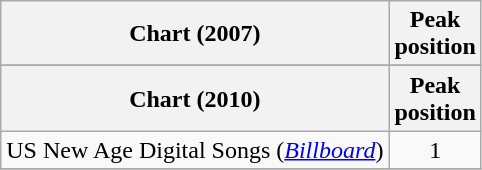<table class="wikitable">
<tr>
<th>Chart (2007)</th>
<th>Peak<br>position</th>
</tr>
<tr>
</tr>
<tr>
<th>Chart (2010)</th>
<th>Peak<br>position</th>
</tr>
<tr>
<td>US New Age Digital Songs (<a href='#'><em>Billboard</em></a>)</td>
<td style="text-align:center;">1</td>
</tr>
<tr>
</tr>
</table>
